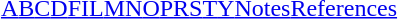<table id="toc" class="toc" summary="Class" align="center" style="text-align:center;">
<tr>
<th></th>
</tr>
<tr>
<td><a href='#'>A</a><a href='#'>B</a><a href='#'>C</a><a href='#'>D</a><a href='#'>F</a><a href='#'>I</a><a href='#'>L</a><a href='#'>M</a><a href='#'>N</a><a href='#'>O</a><a href='#'>P</a><a href='#'>R</a><a href='#'>S</a><a href='#'>T</a><a href='#'>Y</a><a href='#'>Notes</a><a href='#'>References</a></td>
</tr>
</table>
